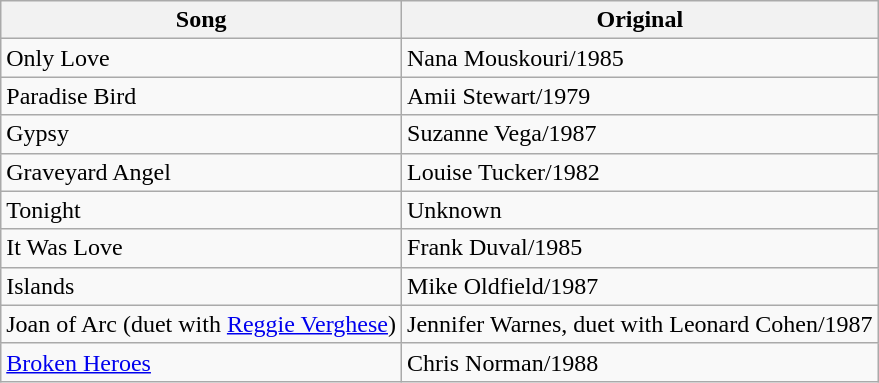<table class="wikitable">
<tr>
<th>Song</th>
<th>Original</th>
</tr>
<tr>
<td>Only Love</td>
<td>Nana Mouskouri/1985</td>
</tr>
<tr>
<td>Paradise Bird</td>
<td>Amii Stewart/1979</td>
</tr>
<tr>
<td>Gypsy</td>
<td>Suzanne Vega/1987</td>
</tr>
<tr>
<td>Graveyard Angel</td>
<td>Louise Tucker/1982</td>
</tr>
<tr>
<td>Tonight</td>
<td>Unknown</td>
</tr>
<tr>
<td>It Was Love</td>
<td>Frank Duval/1985</td>
</tr>
<tr>
<td>Islands</td>
<td>Mike Oldfield/1987</td>
</tr>
<tr>
<td>Joan of Arc (duet with <a href='#'>Reggie Verghese</a>)</td>
<td>Jennifer Warnes, duet with Leonard Cohen/1987</td>
</tr>
<tr>
<td><a href='#'>Broken Heroes</a></td>
<td>Chris Norman/1988</td>
</tr>
</table>
